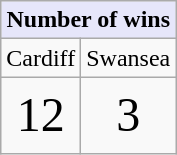<table class="wikitable">
<tr>
<td colspan="2" style="text-align: center; font-size: 100%; background:lavender;"><strong>Number of wins</strong></td>
</tr>
<tr>
<td style="text-align:center;">Cardiff</td>
<td style="text-align:center;">Swansea</td>
</tr>
<tr>
<td style="text-align:center;font-size: 200%;">12</td>
<td style="text-align:center;font-size: 200%;">3</td>
</tr>
</table>
